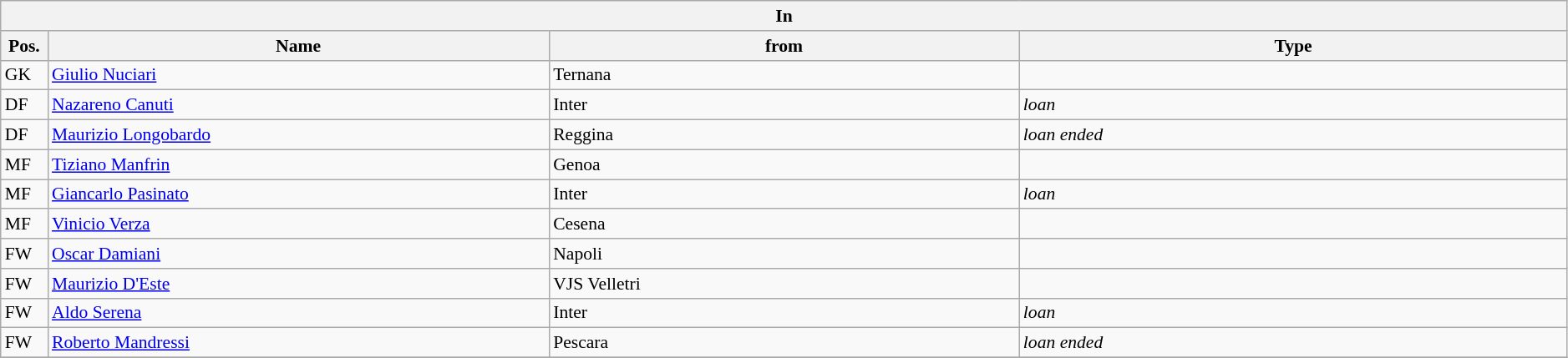<table class="wikitable" style="font-size:90%;width:99%;">
<tr>
<th colspan="4">In</th>
</tr>
<tr>
<th width=3%>Pos.</th>
<th width=32%>Name</th>
<th width=30%>from</th>
<th width=35%>Type</th>
</tr>
<tr>
<td>GK</td>
<td><a href='#'>Giulio Nuciari</a></td>
<td>Ternana</td>
<td></td>
</tr>
<tr>
<td>DF</td>
<td><a href='#'>Nazareno Canuti</a></td>
<td>Inter</td>
<td><em>loan</em></td>
</tr>
<tr>
<td>DF</td>
<td><a href='#'>Maurizio Longobardo</a></td>
<td>Reggina</td>
<td><em>loan ended</em></td>
</tr>
<tr>
<td>MF</td>
<td><a href='#'>Tiziano Manfrin</a></td>
<td>Genoa</td>
<td></td>
</tr>
<tr>
<td>MF</td>
<td><a href='#'>Giancarlo Pasinato</a></td>
<td>Inter</td>
<td><em>loan</em></td>
</tr>
<tr>
<td>MF</td>
<td><a href='#'>Vinicio Verza</a></td>
<td>Cesena</td>
<td></td>
</tr>
<tr>
<td>FW</td>
<td><a href='#'>Oscar Damiani</a></td>
<td>Napoli</td>
<td></td>
</tr>
<tr>
<td>FW</td>
<td><a href='#'>Maurizio D'Este</a></td>
<td>VJS Velletri</td>
<td></td>
</tr>
<tr>
<td>FW</td>
<td><a href='#'>Aldo Serena</a></td>
<td>Inter</td>
<td><em>loan</em></td>
</tr>
<tr>
<td>FW</td>
<td><a href='#'>Roberto Mandressi</a></td>
<td>Pescara</td>
<td><em>loan ended</em></td>
</tr>
<tr>
</tr>
</table>
